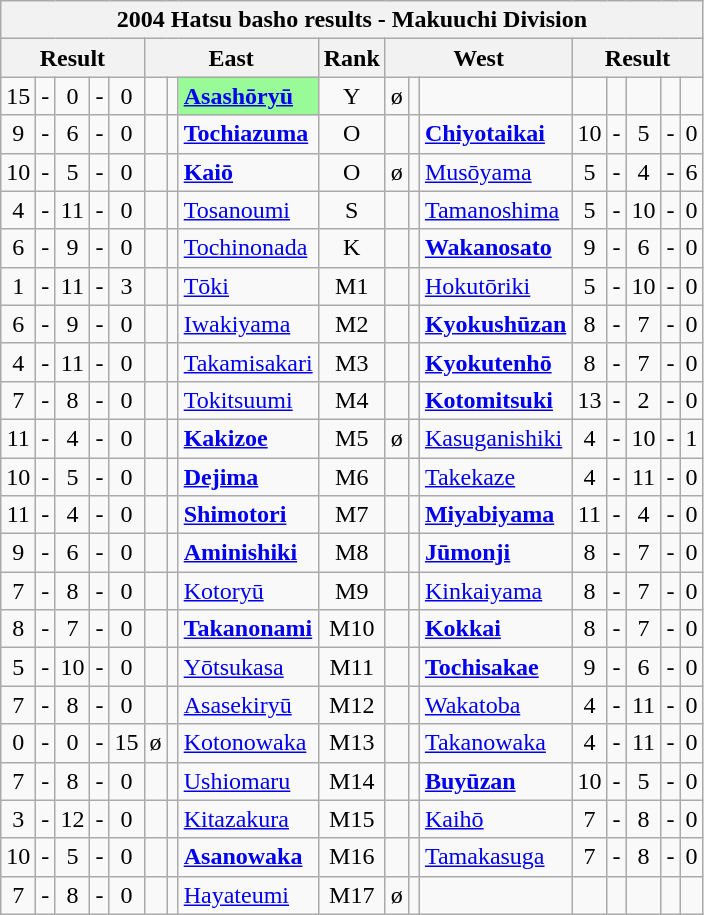<table class="wikitable">
<tr>
<th colspan="17">2004 Hatsu basho results - Makuuchi Division</th>
</tr>
<tr>
<th colspan="5">Result</th>
<th colspan="3">East</th>
<th>Rank</th>
<th colspan="3">West</th>
<th colspan="5">Result</th>
</tr>
<tr>
<td align=center>15</td>
<td align=center>-</td>
<td align=center>0</td>
<td align=center>-</td>
<td align=center>0</td>
<td align=center></td>
<td align=center></td>
<td style="background: PaleGreen;"><strong><a href='#'>Asashōryū</a></strong></td>
<td align=center>Y</td>
<td align=center>ø</td>
<td align=center></td>
<td></td>
<td align=center></td>
<td align=center></td>
<td align=center></td>
<td align=center></td>
<td align=center></td>
</tr>
<tr>
<td align=center>9</td>
<td align=center>-</td>
<td align=center>6</td>
<td align=center>-</td>
<td align=center>0</td>
<td align=center></td>
<td align=center></td>
<td><strong><a href='#'>Tochiazuma</a></strong></td>
<td align=center>O</td>
<td align=center></td>
<td align=center></td>
<td><strong><a href='#'>Chiyotaikai</a></strong></td>
<td align=center>10</td>
<td align=center>-</td>
<td align=center>5</td>
<td align=center>-</td>
<td align=center>0</td>
</tr>
<tr>
<td align=center>10</td>
<td align=center>-</td>
<td align=center>5</td>
<td align=center>-</td>
<td align=center>0</td>
<td align=center></td>
<td align=center></td>
<td><strong><a href='#'>Kaiō</a></strong></td>
<td align=center>O</td>
<td align=center>ø</td>
<td align=center></td>
<td><a href='#'>Musōyama</a></td>
<td align=center>5</td>
<td align=center>-</td>
<td align=center>4</td>
<td align=center>-</td>
<td align=center>6</td>
</tr>
<tr>
<td align=center>4</td>
<td align=center>-</td>
<td align=center>11</td>
<td align=center>-</td>
<td align=center>0</td>
<td align=center></td>
<td align=center></td>
<td><a href='#'>Tosanoumi</a></td>
<td align=center>S</td>
<td align=center></td>
<td align=center></td>
<td><a href='#'>Tamanoshima</a></td>
<td align=center>5</td>
<td align=center>-</td>
<td align=center>10</td>
<td align=center>-</td>
<td align=center>0</td>
</tr>
<tr>
<td align=center>6</td>
<td align=center>-</td>
<td align=center>9</td>
<td align=center>-</td>
<td align=center>0</td>
<td align=center></td>
<td align=center></td>
<td><a href='#'>Tochinonada</a></td>
<td align=center>K</td>
<td align=center></td>
<td align=center></td>
<td><a href='#'><strong>Wakanosato</strong></a></td>
<td align=center>9</td>
<td align=center>-</td>
<td align=center>6</td>
<td align=center>-</td>
<td align=center>0</td>
</tr>
<tr>
<td align=center>1</td>
<td align=center>-</td>
<td align=center>11</td>
<td align=center>-</td>
<td align=center>3</td>
<td align=center></td>
<td align=center></td>
<td><a href='#'>Tōki</a></td>
<td align=center>M1</td>
<td align=center></td>
<td align=center></td>
<td><a href='#'>Hokutōriki</a></td>
<td align=center>5</td>
<td align=center>-</td>
<td align=center>10</td>
<td align=center>-</td>
<td align=center>0</td>
</tr>
<tr>
<td align=center>6</td>
<td align=center>-</td>
<td align=center>9</td>
<td align=center>-</td>
<td align=center>0</td>
<td align=center></td>
<td align=center></td>
<td><a href='#'>Iwakiyama</a></td>
<td align=center>M2</td>
<td align=center></td>
<td align=center></td>
<td><a href='#'><strong>Kyokushūzan</strong></a></td>
<td align=center>8</td>
<td align=center>-</td>
<td align=center>7</td>
<td align=center>-</td>
<td align=center>0</td>
</tr>
<tr>
<td align=center>4</td>
<td align=center>-</td>
<td align=center>11</td>
<td align=center>-</td>
<td align=center>0</td>
<td align=center></td>
<td align=center></td>
<td><a href='#'>Takamisakari</a></td>
<td align=center>M3</td>
<td align=center></td>
<td align=center></td>
<td><a href='#'><strong>Kyokutenhō</strong></a></td>
<td align=center>8</td>
<td align=center>-</td>
<td align=center>7</td>
<td align=center>-</td>
<td align=center>0</td>
</tr>
<tr>
<td align=center>7</td>
<td align=center>-</td>
<td align=center>8</td>
<td align=center>-</td>
<td align=center>0</td>
<td align=center></td>
<td align=center></td>
<td><a href='#'>Tokitsuumi</a></td>
<td align=center>M4</td>
<td align=center></td>
<td align=center></td>
<td><a href='#'><strong>Kotomitsuki</strong></a></td>
<td align=center>13</td>
<td align=center>-</td>
<td align=center>2</td>
<td align=center>-</td>
<td align=center>0</td>
</tr>
<tr>
<td align=center>11</td>
<td align=center>-</td>
<td align=center>4</td>
<td align=center>-</td>
<td align=center>0</td>
<td align=center></td>
<td align=center></td>
<td><a href='#'><strong>Kakizoe</strong></a></td>
<td align=center>M5</td>
<td align=center>ø</td>
<td align=center></td>
<td><a href='#'>Kasuganishiki</a></td>
<td align=center>4</td>
<td align=center>-</td>
<td align=center>10</td>
<td align=center>-</td>
<td align=center>1</td>
</tr>
<tr>
<td align=center>10</td>
<td align=center>-</td>
<td align=center>5</td>
<td align=center>-</td>
<td align=center>0</td>
<td align=center></td>
<td align=center></td>
<td><strong><a href='#'>Dejima</a></strong></td>
<td align=center>M6</td>
<td align=center></td>
<td align=center></td>
<td><a href='#'>Takekaze</a></td>
<td align=center>4</td>
<td align=center>-</td>
<td align=center>11</td>
<td align=center>-</td>
<td align=center>0</td>
</tr>
<tr>
<td align=center>11</td>
<td align=center>-</td>
<td align=center>4</td>
<td align=center>-</td>
<td align=center>0</td>
<td align=center></td>
<td align=center></td>
<td><a href='#'><strong>Shimotori</strong></a></td>
<td align=center>M7</td>
<td align=center></td>
<td align=center></td>
<td><a href='#'><strong>Miyabiyama</strong></a></td>
<td align=center>11</td>
<td align=center>-</td>
<td align=center>4</td>
<td align=center>-</td>
<td align=center>0</td>
</tr>
<tr>
<td align=center>9</td>
<td align=center>-</td>
<td align=center>6</td>
<td align=center>-</td>
<td align=center>0</td>
<td align=center></td>
<td align=center></td>
<td><a href='#'><strong>Aminishiki</strong></a></td>
<td align=center>M8</td>
<td align=center></td>
<td align=center></td>
<td><strong><a href='#'>Jūmonji</a></strong></td>
<td align=center>8</td>
<td align=center>-</td>
<td align=center>7</td>
<td align=center>-</td>
<td align=center>0</td>
</tr>
<tr>
<td align=center>7</td>
<td align=center>-</td>
<td align=center>8</td>
<td align=center>-</td>
<td align=center>0</td>
<td align=center></td>
<td align=center></td>
<td><a href='#'>Kotoryū</a></td>
<td align=center>M9</td>
<td align=center></td>
<td align=center></td>
<td><a href='#'>Kinkaiyama</a></td>
<td align=center>8</td>
<td align=center>-</td>
<td align=center>7</td>
<td align=center>-</td>
<td align=center>0</td>
</tr>
<tr>
<td align=center>8</td>
<td align=center>-</td>
<td align=center>7</td>
<td align=center>-</td>
<td align=center>0</td>
<td align=center></td>
<td align=center></td>
<td><a href='#'><strong>Takanonami</strong></a></td>
<td align=center>M10</td>
<td align=center></td>
<td align=center></td>
<td><strong><a href='#'>Kokkai</a></strong></td>
<td align=center>8</td>
<td align=center>-</td>
<td align=center>7</td>
<td align=center>-</td>
<td align=center>0</td>
</tr>
<tr>
<td align=center>5</td>
<td align=center>-</td>
<td align=center>10</td>
<td align=center>-</td>
<td align=center>0</td>
<td align=center></td>
<td align=center></td>
<td><a href='#'>Yōtsukasa</a></td>
<td align=center>M11</td>
<td align=center></td>
<td align=center></td>
<td><a href='#'><strong>Tochisakae</strong></a></td>
<td align=center>9</td>
<td align=center>-</td>
<td align=center>6</td>
<td align=center>-</td>
<td align=center>0</td>
</tr>
<tr>
<td align=center>7</td>
<td align=center>-</td>
<td align=center>8</td>
<td align=center>-</td>
<td align=center>0</td>
<td align=center></td>
<td align=center></td>
<td><a href='#'>Asasekiryū</a></td>
<td align=center>M12</td>
<td align=center></td>
<td align=center></td>
<td><a href='#'>Wakatoba</a></td>
<td align=center>4</td>
<td align=center>-</td>
<td align=center>11</td>
<td align=center>-</td>
<td align=center>0</td>
</tr>
<tr>
<td align=center>0</td>
<td align=center>-</td>
<td align=center>0</td>
<td align=center>-</td>
<td align=center>15</td>
<td align=center>ø</td>
<td align=center></td>
<td><a href='#'>Kotonowaka</a></td>
<td align=center>M13</td>
<td align=center></td>
<td align=center></td>
<td><a href='#'>Takanowaka</a></td>
<td align=center>4</td>
<td align=center>-</td>
<td align=center>11</td>
<td align=center>-</td>
<td align=center>0</td>
</tr>
<tr>
<td align=center>7</td>
<td align=center>-</td>
<td align=center>8</td>
<td align=center>-</td>
<td align=center>0</td>
<td align=center></td>
<td align=center></td>
<td><a href='#'>Ushiomaru</a></td>
<td align=center>M14</td>
<td align=center></td>
<td align=center></td>
<td><a href='#'><strong>Buyūzan</strong></a></td>
<td align=center>10</td>
<td align=center>-</td>
<td align=center>5</td>
<td align=center>-</td>
<td align=center>0</td>
</tr>
<tr>
<td align=center>3</td>
<td align=center>-</td>
<td align=center>12</td>
<td align=center>-</td>
<td align=center>0</td>
<td align=center></td>
<td align=center></td>
<td><a href='#'>Kitazakura</a></td>
<td align=center>M15</td>
<td align=center></td>
<td align=center></td>
<td><a href='#'>Kaihō</a></td>
<td align=center>7</td>
<td align=center>-</td>
<td align=center>8</td>
<td align=center>-</td>
<td align=center>0</td>
</tr>
<tr>
<td align=center>10</td>
<td align=center>-</td>
<td align=center>5</td>
<td align=center>-</td>
<td align=center>0</td>
<td align=center></td>
<td align=center></td>
<td><a href='#'><strong>Asanowaka</strong></a></td>
<td align=center>M16</td>
<td align=center></td>
<td align=center></td>
<td><a href='#'>Tamakasuga</a></td>
<td align=center>7</td>
<td align=center>-</td>
<td align=center>8</td>
<td align=center>-</td>
<td align=center>0</td>
</tr>
<tr>
<td align=center>7</td>
<td align=center>-</td>
<td align=center>8</td>
<td align=center>-</td>
<td align=center>0</td>
<td align=center></td>
<td align=center></td>
<td><a href='#'>Hayateumi</a></td>
<td align=center>M17</td>
<td align=center>ø</td>
<td align=center></td>
<td></td>
<td align=center></td>
<td align=center></td>
<td align=center></td>
<td align=center></td>
<td align=center></td>
</tr>
</table>
